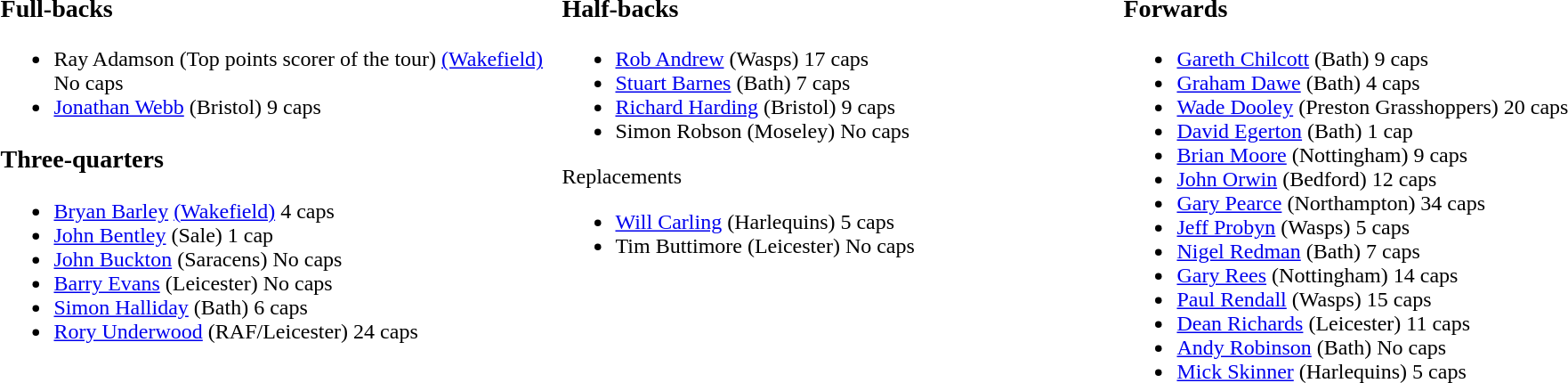<table>
<tr>
<td style="vertical-align:top; width:25%;"><br><h3>Full-backs</h3><ul><li>Ray Adamson (Top points scorer of the tour) <a href='#'>(Wakefield)</a> No caps</li><li><a href='#'>Jonathan Webb</a> (Bristol) 9 caps</li></ul><h3>Three-quarters</h3><ul><li><a href='#'>Bryan Barley</a> <a href='#'>(Wakefield)</a> 4 caps</li><li><a href='#'>John Bentley</a> (Sale) 1 cap</li><li><a href='#'>John Buckton</a> (Saracens) No caps</li><li><a href='#'>Barry Evans</a> (Leicester) No caps</li><li><a href='#'>Simon Halliday</a> (Bath) 6 caps</li><li><a href='#'>Rory Underwood</a> (RAF/Leicester) 24 caps</li></ul></td>
<td style="vertical-align:top; width:25%;"><br><h3>Half-backs</h3><ul><li><a href='#'>Rob Andrew</a> (Wasps) 17 caps</li><li><a href='#'>Stuart Barnes</a> (Bath) 7 caps</li><li><a href='#'>Richard Harding</a> (Bristol) 9 caps</li><li>Simon Robson (Moseley) No caps</li></ul>Replacements<ul><li><a href='#'>Will Carling</a> (Harlequins) 5 caps</li><li>Tim Buttimore (Leicester) No caps</li></ul></td>
<td style="vertical-align:top; width:25%;"><br><h3>Forwards</h3><ul><li><a href='#'>Gareth Chilcott</a> (Bath) 9 caps</li><li><a href='#'>Graham Dawe</a> (Bath) 4 caps</li><li><a href='#'>Wade Dooley</a> (Preston Grasshoppers) 20 caps</li><li><a href='#'>David Egerton</a> (Bath) 1 cap</li><li><a href='#'>Brian Moore</a> (Nottingham) 9 caps</li><li><a href='#'>John Orwin</a> (Bedford) 12 caps</li><li><a href='#'>Gary Pearce</a> (Northampton) 34 caps</li><li><a href='#'>Jeff Probyn</a> (Wasps) 5 caps</li><li><a href='#'>Nigel Redman</a> (Bath) 7 caps</li><li><a href='#'>Gary Rees</a> (Nottingham) 14 caps</li><li><a href='#'>Paul Rendall</a> (Wasps) 15 caps</li><li><a href='#'>Dean Richards</a> (Leicester) 11 caps</li><li><a href='#'>Andy Robinson</a> (Bath) No caps</li><li><a href='#'>Mick Skinner</a> (Harlequins) 5 caps</li></ul></td>
</tr>
</table>
